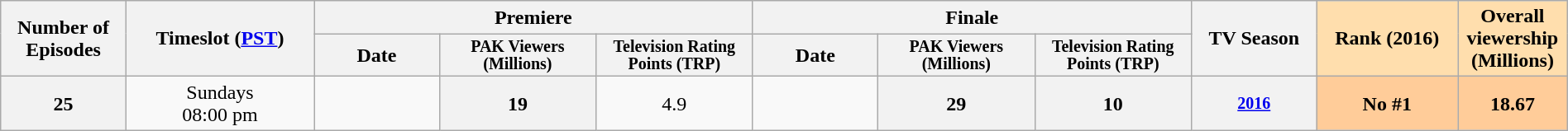<table class="wikitable plainrowheaders" style="text-align:center; width:100%;">
<tr>
<th scope="col" style="width:8%;" rowspan="2">Number of Episodes</th>
<th scope="col" style="width:12%;" rowspan="2">Timeslot (<a href='#'>PST</a>)</th>
<th scope="col" colspan=3>Premiere</th>
<th scope="col" colspan=3>Finale</th>
<th scope="col" style="width:8%;" rowspan="2">TV Season</th>
<th scope="col" style="width:9%; background:#ffdead;" rowspan="2">Rank (2016)</th>
<th scope="col" style="width:9%; background:#ffdead;" rowspan="2">Overall viewership<br>(Millions)</th>
</tr>
<tr>
<th scope="col" style="width:8%;">Date</th>
<th scope="col" span style="width:10%; font-size:smaller; line-height:100%;">PAK Viewers<br>(Millions)</th>
<th scope="col" span style="width:10%; font-size:smaller; line-height:100%;">Television Rating Points (TRP)</th>
<th scope="col" style="width:8%;">Date</th>
<th scope="col" span style="width:10%; font-size:smaller; line-height:100%;">PAK Viewers<br>(Millions)</th>
<th scope="col" span style="width:10%; font-size:smaller; line-height:100%;">Television Rating Points (TRP)</th>
</tr>
<tr>
<th>25</th>
<td rowspan="2" style="text-align:center;">Sundays<br>08:00 pm</td>
<td style="text-align:center;font-size:11px;line-height:110%"></td>
<th>19</th>
<td>4.9</td>
<td style="text-align:center;font-size:11px;line-height:110%"></td>
<th>29</th>
<th>10</th>
<th style="font-size:smaller"><a href='#'>2016</a></th>
<th style="background:#fc9;">No #1</th>
<th style="background:#fc9;">18.67</th>
</tr>
</table>
